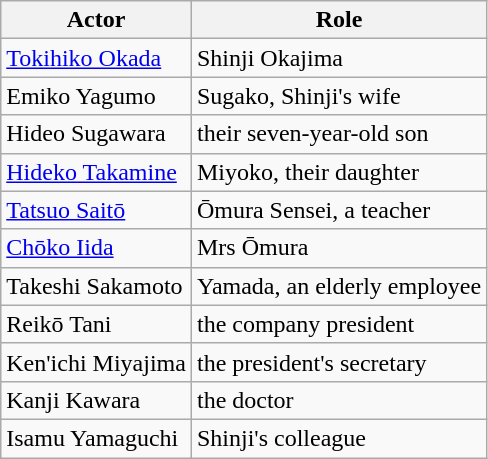<table class="wikitable">
<tr>
<th>Actor</th>
<th>Role</th>
</tr>
<tr>
<td><a href='#'>Tokihiko Okada</a></td>
<td>Shinji Okajima</td>
</tr>
<tr>
<td>Emiko Yagumo</td>
<td>Sugako, Shinji's wife</td>
</tr>
<tr>
<td>Hideo Sugawara</td>
<td>their seven-year-old son</td>
</tr>
<tr>
<td><a href='#'>Hideko Takamine</a></td>
<td>Miyoko, their daughter</td>
</tr>
<tr>
<td><a href='#'>Tatsuo Saitō</a></td>
<td>Ōmura Sensei, a teacher</td>
</tr>
<tr>
<td><a href='#'>Chōko Iida</a></td>
<td>Mrs Ōmura</td>
</tr>
<tr>
<td>Takeshi Sakamoto</td>
<td>Yamada, an elderly employee</td>
</tr>
<tr>
<td>Reikō Tani</td>
<td>the company president</td>
</tr>
<tr>
<td>Ken'ichi Miyajima</td>
<td>the president's secretary</td>
</tr>
<tr>
<td>Kanji Kawara</td>
<td>the doctor</td>
</tr>
<tr>
<td>Isamu Yamaguchi</td>
<td>Shinji's colleague</td>
</tr>
</table>
